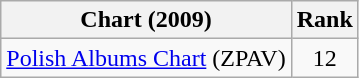<table class="wikitable sortable">
<tr>
<th>Chart (2009)</th>
<th>Rank</th>
</tr>
<tr>
<td><a href='#'>Polish Albums Chart</a> (ZPAV)</td>
<td style="text-align:center;">12</td>
</tr>
</table>
